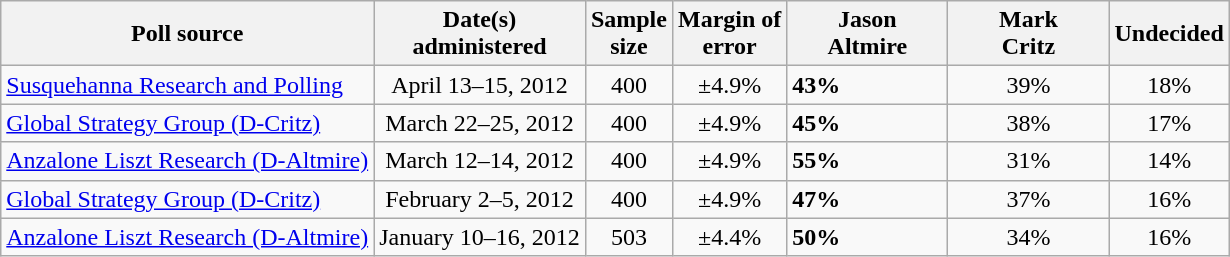<table class="wikitable">
<tr>
<th>Poll source</th>
<th>Date(s)<br>administered</th>
<th>Sample<br>size</th>
<th>Margin of <br>error</th>
<th style="width:100px;">Jason<br>Altmire</th>
<th style="width:100px;">Mark<br>Critz</th>
<th>Undecided</th>
</tr>
<tr>
<td><a href='#'>Susquehanna Research and Polling</a></td>
<td align=center>April 13–15, 2012</td>
<td align=center>400</td>
<td align=center>±4.9%</td>
<td><strong>43%</strong></td>
<td align=center>39%</td>
<td align=center>18%</td>
</tr>
<tr>
<td><a href='#'>Global Strategy Group (D-Critz)</a></td>
<td align=center>March 22–25, 2012</td>
<td align=center>400</td>
<td align=center>±4.9%</td>
<td><strong>45%</strong></td>
<td align=center>38%</td>
<td align=center>17%</td>
</tr>
<tr>
<td><a href='#'>Anzalone Liszt Research (D-Altmire)</a></td>
<td align=center>March 12–14, 2012</td>
<td align=center>400</td>
<td align=center>±4.9%</td>
<td><strong>55%</strong></td>
<td align=center>31%</td>
<td align=center>14%</td>
</tr>
<tr>
<td><a href='#'>Global Strategy Group (D-Critz)</a></td>
<td align=center>February 2–5, 2012</td>
<td align=center>400</td>
<td align=center>±4.9%</td>
<td><strong>47%</strong></td>
<td align=center>37%</td>
<td align=center>16%</td>
</tr>
<tr>
<td><a href='#'>Anzalone Liszt Research (D-Altmire)</a></td>
<td align=center>January 10–16, 2012</td>
<td align=center>503</td>
<td align=center>±4.4%</td>
<td><strong>50%</strong></td>
<td align=center>34%</td>
<td align=center>16%</td>
</tr>
</table>
